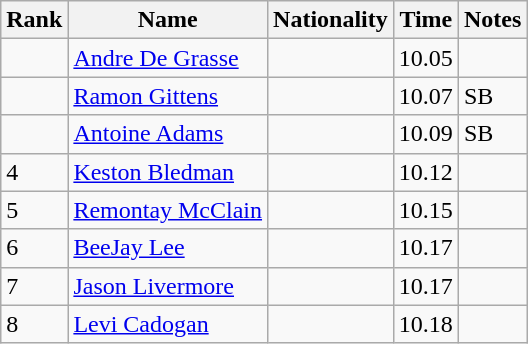<table class="wikitable sortable">
<tr>
<th>Rank</th>
<th>Name</th>
<th>Nationality</th>
<th>Time</th>
<th>Notes</th>
</tr>
<tr>
<td></td>
<td><a href='#'>Andre De Grasse</a></td>
<td></td>
<td>10.05</td>
<td></td>
</tr>
<tr>
<td></td>
<td><a href='#'>Ramon Gittens</a></td>
<td></td>
<td>10.07</td>
<td>SB</td>
</tr>
<tr>
<td></td>
<td><a href='#'>Antoine Adams</a></td>
<td></td>
<td>10.09</td>
<td>SB</td>
</tr>
<tr>
<td>4</td>
<td><a href='#'>Keston Bledman</a></td>
<td></td>
<td>10.12</td>
<td></td>
</tr>
<tr>
<td>5</td>
<td><a href='#'>Remontay McClain</a></td>
<td></td>
<td>10.15</td>
<td></td>
</tr>
<tr>
<td>6</td>
<td><a href='#'>BeeJay Lee</a></td>
<td></td>
<td>10.17</td>
<td></td>
</tr>
<tr>
<td>7</td>
<td><a href='#'>Jason Livermore</a></td>
<td></td>
<td>10.17</td>
<td></td>
</tr>
<tr>
<td>8</td>
<td><a href='#'>Levi Cadogan</a></td>
<td></td>
<td>10.18</td>
<td></td>
</tr>
</table>
